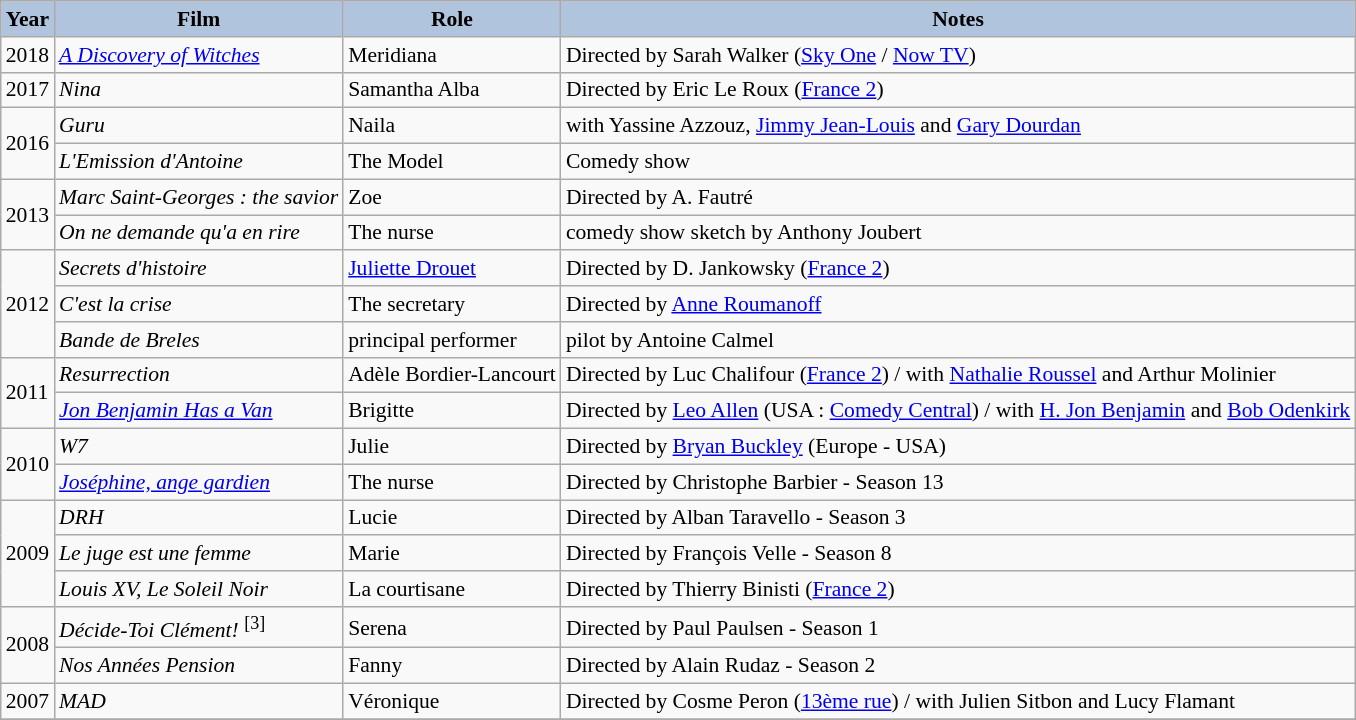<table class="wikitable" style="font-size:90%;">
<tr>
<th style="background:#B0C4DE;">Year</th>
<th style="background:#B0C4DE;">Film</th>
<th style="background:#B0C4DE;">Role</th>
<th style="background:#B0C4DE;">Notes</th>
</tr>
<tr>
<td rowspan=1>2018</td>
<td><em><a href='#'>A Discovery of Witches</a></em></td>
<td>Meridiana</td>
<td>Directed by Sarah Walker (<a href='#'>Sky One</a> / <a href='#'>Now TV</a>)</td>
</tr>
<tr>
<td rowspan=1>2017</td>
<td><em>Nina</em></td>
<td>Samantha Alba</td>
<td>Directed by Eric Le Roux (<a href='#'>France 2</a>)</td>
</tr>
<tr>
<td rowspan=2>2016</td>
<td><em>Guru</em></td>
<td>Naila</td>
<td>with Yassine Azzouz, <a href='#'>Jimmy Jean-Louis</a> and <a href='#'>Gary Dourdan</a></td>
</tr>
<tr>
<td><em>L'Emission d'Antoine</em></td>
<td>The Model</td>
<td>Comedy show</td>
</tr>
<tr>
<td rowspan=2>2013</td>
<td><em>Marc Saint-Georges : the savior</em></td>
<td>Zoe</td>
<td>Directed by A. Fautré</td>
</tr>
<tr>
<td><em>On ne demande qu'a en rire</em></td>
<td>The nurse</td>
<td>comedy show sketch by Anthony Joubert</td>
</tr>
<tr>
<td rowspan=3>2012</td>
<td><em>Secrets d'histoire</em></td>
<td><a href='#'>Juliette Drouet</a></td>
<td>Directed by D. Jankowsky (<a href='#'>France 2</a>)</td>
</tr>
<tr>
<td><em>C'est la crise</em></td>
<td>The secretary</td>
<td>Directed by <a href='#'>Anne Roumanoff</a></td>
</tr>
<tr>
<td><em>Bande de Breles</em></td>
<td>principal performer</td>
<td>pilot by Antoine Calmel</td>
</tr>
<tr>
<td rowspan=2>2011</td>
<td><em>Resurrection</em></td>
<td>Adèle Bordier-Lancourt</td>
<td>Directed by Luc Chalifour (<a href='#'>France 2</a>) / with <a href='#'>Nathalie Roussel</a> and Arthur Molinier</td>
</tr>
<tr>
<td><em><a href='#'>Jon Benjamin Has a Van</a></em></td>
<td>Brigitte</td>
<td>Directed by <a href='#'>Leo Allen</a> (USA : <a href='#'>Comedy Central</a>) / with <a href='#'>H. Jon Benjamin</a> and <a href='#'>Bob Odenkirk</a></td>
</tr>
<tr>
<td rowspan=2>2010</td>
<td><em>W7</em></td>
<td>Julie</td>
<td>Directed by <a href='#'>Bryan Buckley</a> (Europe - USA)</td>
</tr>
<tr>
<td><em><a href='#'>Joséphine, ange gardien</a></em></td>
<td>The nurse</td>
<td>Directed by Christophe Barbier - Season 13</td>
</tr>
<tr>
<td rowspan=3>2009</td>
<td><em>DRH</em></td>
<td>Lucie</td>
<td>Directed by Alban Taravello - Season 3</td>
</tr>
<tr>
<td><em>Le juge est une femme</em></td>
<td>Marie</td>
<td>Directed by François Velle - Season 8</td>
</tr>
<tr>
<td><em>Louis XV, Le Soleil Noir</em></td>
<td>La courtisane</td>
<td>Directed by Thierry Binisti (<a href='#'>France 2</a>)</td>
</tr>
<tr>
<td rowspan=2>2008</td>
<td><em>Décide-Toi Clément!</em> <sup>[3]</sup></td>
<td>Serena</td>
<td>Directed by Paul Paulsen - Season 1</td>
</tr>
<tr>
<td><em>Nos Années Pension</em></td>
<td>Fanny</td>
<td>Directed by Alain Rudaz - Season 2</td>
</tr>
<tr>
<td>2007</td>
<td><em>MAD</em></td>
<td>Véronique</td>
<td>Directed by Cosme Peron (<a href='#'>13ème rue</a>) / with Julien Sitbon and Lucy Flamant</td>
</tr>
<tr>
</tr>
</table>
